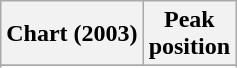<table class="wikitable sortable plainrowheaders">
<tr>
<th scope="col">Chart (2003)</th>
<th scope="col">Peak<br>position</th>
</tr>
<tr>
</tr>
<tr>
</tr>
<tr>
</tr>
<tr>
</tr>
<tr>
</tr>
<tr>
</tr>
<tr>
</tr>
</table>
